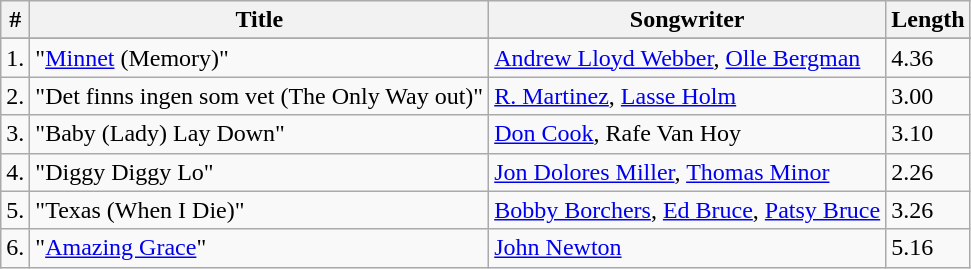<table class="wikitable">
<tr>
<th>#</th>
<th>Title</th>
<th>Songwriter</th>
<th>Length</th>
</tr>
<tr bgcolor="#ebf5ff">
</tr>
<tr>
<td>1.</td>
<td>"<a href='#'>Minnet</a> (Memory)"</td>
<td><a href='#'>Andrew Lloyd Webber</a>, <a href='#'>Olle Bergman</a></td>
<td>4.36</td>
</tr>
<tr>
<td>2.</td>
<td>"Det finns ingen som vet (The Only Way out)"</td>
<td><a href='#'>R. Martinez</a>, <a href='#'>Lasse Holm</a></td>
<td>3.00</td>
</tr>
<tr>
<td>3.</td>
<td>"Baby (Lady) Lay Down"</td>
<td><a href='#'>Don Cook</a>, Rafe Van Hoy</td>
<td>3.10</td>
</tr>
<tr>
<td>4.</td>
<td>"Diggy Diggy Lo"</td>
<td><a href='#'>Jon Dolores Miller</a>, <a href='#'>Thomas Minor</a></td>
<td>2.26</td>
</tr>
<tr>
<td>5.</td>
<td>"Texas (When I Die)"</td>
<td><a href='#'>Bobby Borchers</a>, <a href='#'>Ed Bruce</a>, <a href='#'>Patsy Bruce</a></td>
<td>3.26</td>
</tr>
<tr>
<td>6.</td>
<td>"<a href='#'>Amazing Grace</a>"</td>
<td><a href='#'>John Newton</a></td>
<td>5.16</td>
</tr>
</table>
